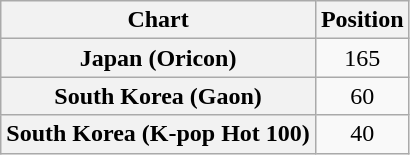<table class="wikitable sortable plainrowheaders">
<tr>
<th>Chart</th>
<th>Position</th>
</tr>
<tr>
<th scope="row">Japan (Oricon)</th>
<td align="center">165</td>
</tr>
<tr>
<th scope="row">South Korea (Gaon)</th>
<td align="center">60</td>
</tr>
<tr>
<th scope="row">South Korea (K-pop Hot 100)</th>
<td align="center">40</td>
</tr>
</table>
